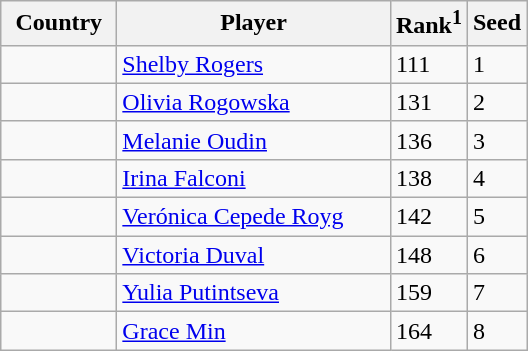<table class="sortable wikitable">
<tr>
<th width="70">Country</th>
<th width="175">Player</th>
<th>Rank<sup>1</sup></th>
<th>Seed</th>
</tr>
<tr>
<td></td>
<td><a href='#'>Shelby Rogers</a></td>
<td>111</td>
<td>1</td>
</tr>
<tr>
<td></td>
<td><a href='#'>Olivia Rogowska</a></td>
<td>131</td>
<td>2</td>
</tr>
<tr>
<td></td>
<td><a href='#'>Melanie Oudin</a></td>
<td>136</td>
<td>3</td>
</tr>
<tr>
<td></td>
<td><a href='#'>Irina Falconi</a></td>
<td>138</td>
<td>4</td>
</tr>
<tr>
<td></td>
<td><a href='#'>Verónica Cepede Royg</a></td>
<td>142</td>
<td>5</td>
</tr>
<tr>
<td></td>
<td><a href='#'>Victoria Duval</a></td>
<td>148</td>
<td>6</td>
</tr>
<tr>
<td></td>
<td><a href='#'>Yulia Putintseva</a></td>
<td>159</td>
<td>7</td>
</tr>
<tr>
<td></td>
<td><a href='#'>Grace Min</a></td>
<td>164</td>
<td>8</td>
</tr>
</table>
